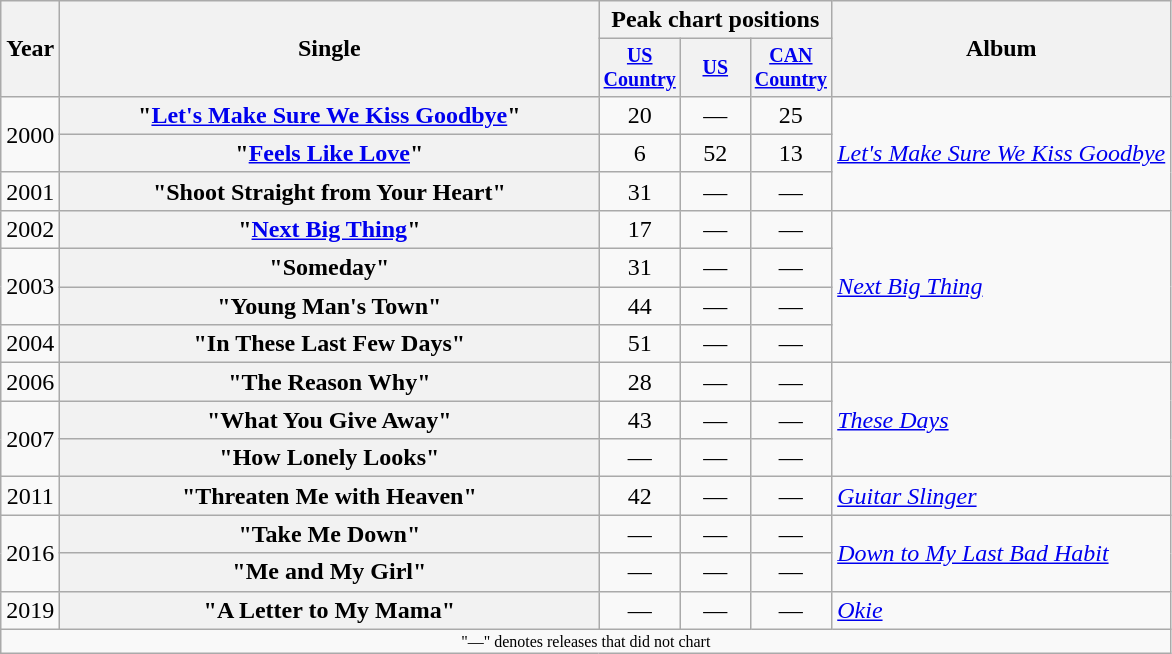<table class="wikitable plainrowheaders" style="text-align:center;">
<tr>
<th rowspan="2">Year</th>
<th rowspan="2" style="width:22em;">Single</th>
<th colspan="3">Peak chart positions</th>
<th rowspan="2">Album</th>
</tr>
<tr style="font-size:smaller;">
<th width="40"><a href='#'>US Country</a><br></th>
<th width="40"><a href='#'>US</a><br></th>
<th width="40"><a href='#'>CAN Country</a><br></th>
</tr>
<tr>
<td rowspan="2">2000</td>
<th scope="row">"<a href='#'>Let's Make Sure We Kiss Goodbye</a>"</th>
<td>20</td>
<td>—</td>
<td>25</td>
<td align="left" rowspan="3"><em><a href='#'>Let's Make Sure We Kiss Goodbye</a></em></td>
</tr>
<tr>
<th scope="row">"<a href='#'>Feels Like Love</a>"</th>
<td>6</td>
<td>52</td>
<td>13</td>
</tr>
<tr>
<td>2001</td>
<th scope="row">"Shoot Straight from Your Heart"</th>
<td>31</td>
<td>—</td>
<td>—</td>
</tr>
<tr>
<td>2002</td>
<th scope="row">"<a href='#'>Next Big Thing</a>"</th>
<td>17</td>
<td>—</td>
<td>—</td>
<td align="left" rowspan="4"><em><a href='#'>Next Big Thing</a></em></td>
</tr>
<tr>
<td rowspan="2">2003</td>
<th scope="row">"Someday"</th>
<td>31</td>
<td>—</td>
<td>—</td>
</tr>
<tr>
<th scope="row">"Young Man's Town"</th>
<td>44</td>
<td>—</td>
<td>—</td>
</tr>
<tr>
<td>2004</td>
<th scope="row">"In These Last Few Days"</th>
<td>51</td>
<td>—</td>
<td>—</td>
</tr>
<tr>
<td>2006</td>
<th scope="row">"The Reason Why" </th>
<td>28</td>
<td>—</td>
<td>—</td>
<td align="left" rowspan="3"><em><a href='#'>These Days</a></em></td>
</tr>
<tr>
<td rowspan="2">2007</td>
<th scope="row">"What You Give Away" </th>
<td>43</td>
<td>—</td>
<td>—</td>
</tr>
<tr>
<th scope="row">"How Lonely Looks"</th>
<td>—</td>
<td>—</td>
<td>—</td>
</tr>
<tr>
<td>2011</td>
<th scope="row">"Threaten Me with Heaven"</th>
<td>42</td>
<td>—</td>
<td>—</td>
<td align="left"><em><a href='#'>Guitar Slinger</a></em></td>
</tr>
<tr>
<td rowspan="2">2016</td>
<th scope="row">"Take Me Down" </th>
<td>—</td>
<td>—</td>
<td>—</td>
<td align="left" rowspan="2"><em><a href='#'>Down to My Last Bad Habit</a></em></td>
</tr>
<tr>
<th scope="row">"Me and My Girl"</th>
<td>—</td>
<td>—</td>
<td>—</td>
</tr>
<tr>
<td>2019</td>
<th scope="row">"A Letter to My Mama"</th>
<td>—</td>
<td>—</td>
<td>—</td>
<td align="left"><em><a href='#'>Okie</a></em></td>
</tr>
<tr>
<td colspan="6" style="font-size:8pt">"—" denotes releases that did not chart</td>
</tr>
</table>
